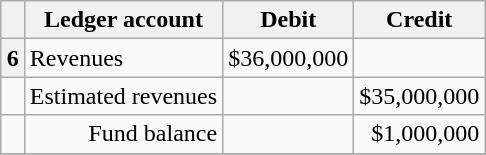<table class="wikitable" style="margin: 1em auto 1em auto;" border="1" cellpadding="2" cellspacing="2" align="center">
<tr>
<th></th>
<th align="center">Ledger account</th>
<th align="center">Debit</th>
<th align="center">Credit</th>
</tr>
<tr>
<th>6</th>
<td align="left">Revenues</td>
<td align="right">$36,000,000</td>
<td><br></td>
</tr>
<tr>
<td></td>
<td align="right">Estimated revenues</td>
<td><br></td>
<td align="right">$35,000,000</td>
</tr>
<tr>
<td></td>
<td align="right">Fund balance</td>
<td><br></td>
<td align="right">$1,000,000</td>
</tr>
<tr>
</tr>
</table>
